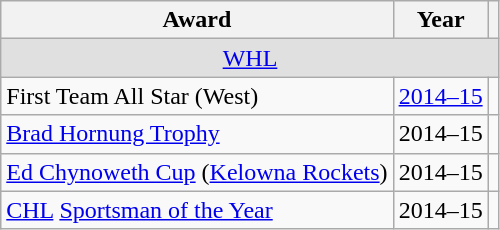<table class="wikitable">
<tr>
<th>Award</th>
<th>Year</th>
<th></th>
</tr>
<tr ALIGN="center" bgcolor="#e0e0e0">
<td colspan="3"><a href='#'>WHL</a></td>
</tr>
<tr>
<td>First Team All Star (West)</td>
<td><a href='#'>2014–15</a></td>
<td></td>
</tr>
<tr>
<td><a href='#'>Brad Hornung Trophy</a></td>
<td>2014–15</td>
<td></td>
</tr>
<tr>
<td><a href='#'>Ed Chynoweth Cup</a> (<a href='#'>Kelowna Rockets</a>)</td>
<td>2014–15</td>
<td></td>
</tr>
<tr>
<td><a href='#'>CHL</a> <a href='#'>Sportsman of the Year</a></td>
<td>2014–15</td>
<td></td>
</tr>
</table>
